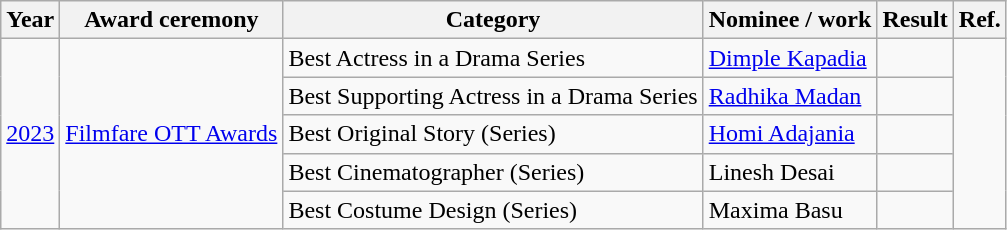<table class="wikitable">
<tr>
<th>Year</th>
<th>Award ceremony</th>
<th>Category</th>
<th>Nominee / work</th>
<th>Result</th>
<th>Ref.</th>
</tr>
<tr>
<td rowspan="5"><a href='#'>2023</a></td>
<td rowspan="5"><a href='#'>Filmfare OTT Awards</a></td>
<td>Best Actress in a Drama Series</td>
<td><a href='#'>Dimple Kapadia</a></td>
<td></td>
<td rowspan="5"></td>
</tr>
<tr>
<td>Best Supporting Actress in a Drama Series</td>
<td><a href='#'>Radhika Madan</a></td>
<td></td>
</tr>
<tr>
<td>Best Original Story (Series)</td>
<td><a href='#'>Homi Adajania</a></td>
<td></td>
</tr>
<tr>
<td>Best Cinematographer (Series)</td>
<td>Linesh Desai</td>
<td></td>
</tr>
<tr>
<td>Best Costume Design (Series)</td>
<td>Maxima Basu</td>
<td></td>
</tr>
</table>
